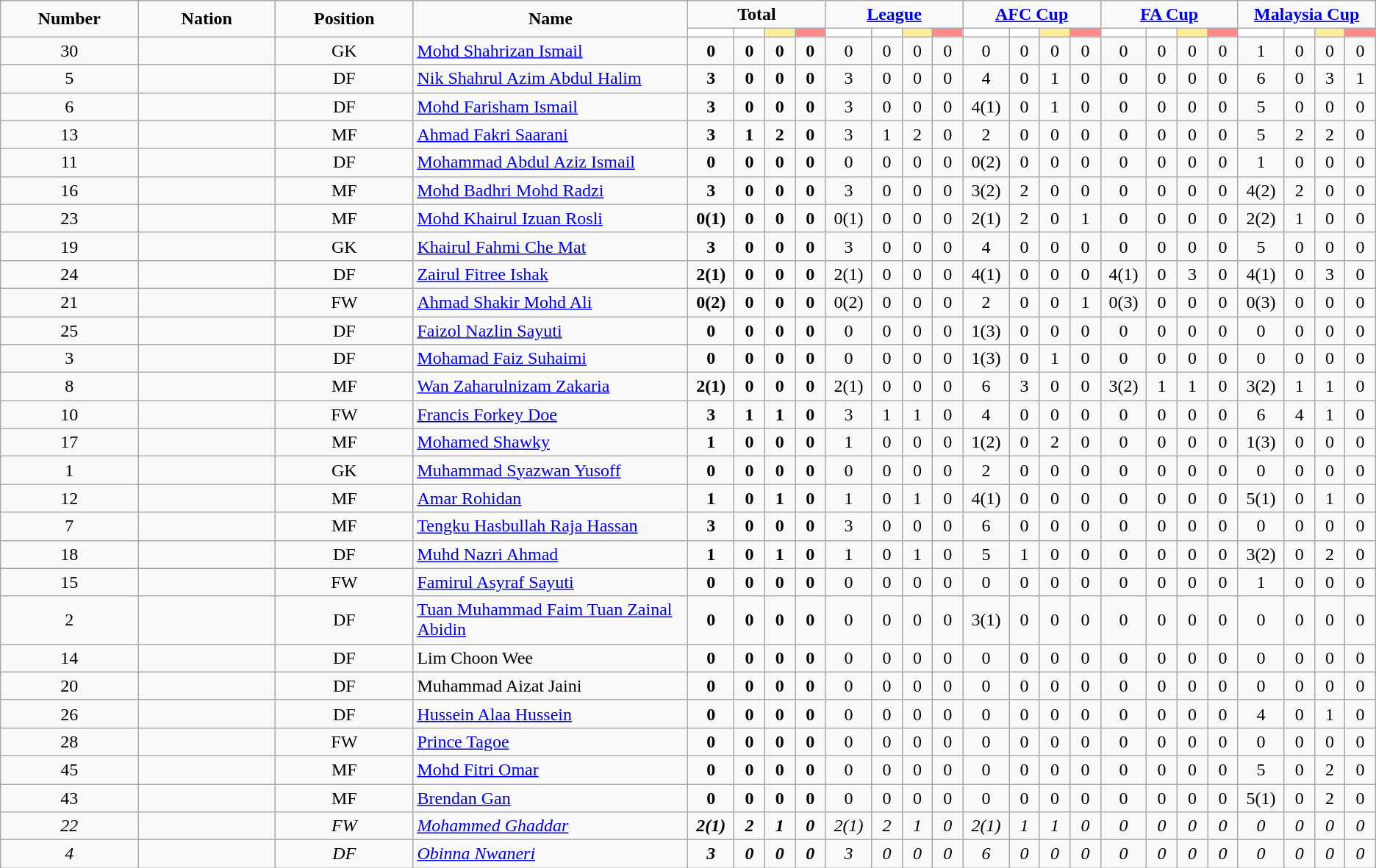<table class="wikitable" style="font-size: 100%; text-align: center;">
<tr>
<td rowspan="2" width="10%" align="center"><strong>Number</strong></td>
<td rowspan="2" width="10%" align="center"><strong>Nation</strong></td>
<td rowspan="2" width="10%" align="center"><strong>Position</strong></td>
<td rowspan="2" width="20%" align="center"><strong>Name</strong></td>
<td colspan="4" align="center"><strong>Total </strong></td>
<td colspan="4" align="center"><strong><a href='#'>League</a></strong></td>
<td colspan="4" align="center"><strong><a href='#'>AFC Cup</a></strong></td>
<td colspan="4" align="center"><strong><a href='#'>FA Cup</a></strong></td>
<td colspan="4" align="center"><strong><a href='#'>Malaysia Cup</a></strong></td>
</tr>
<tr>
<th width=60 style="background: #FFFFFF"></th>
<th width=60 style="background: #FFFFFF"></th>
<th width=60 style="background: #FFEE99"></th>
<th width=60 style="background: #FF8888"></th>
<th width=60 style="background: #FFFFFF"></th>
<th width=60 style="background: #FFFFFF"></th>
<th width=60 style="background: #FFEE99"></th>
<th width=60 style="background: #FF8888"></th>
<th width=60 style="background: #FFFFFF"></th>
<th width=60 style="background: #FFFFFF"></th>
<th width=60 style="background: #FFEE99"></th>
<th width=60 style="background: #FF8888"></th>
<th width=60 style="background: #FFFFFF"></th>
<th width=60 style="background: #FFFFFF"></th>
<th width=60 style="background: #FFEE99"></th>
<th width=60 style="background: #FF8888"></th>
<th width=60 style="background: #FFFFFF"></th>
<th width=60 style="background: #FFFFFF"></th>
<th width=60 style="background: #FFEE99"></th>
<th width=60 style="background: #FF8888"></th>
</tr>
<tr>
<td>30</td>
<td> </td>
<td>GK</td>
<td align="left"><a href='#'>Mohd Shahrizan Ismail</a></td>
<td><strong>0</strong></td>
<td><strong>0</strong></td>
<td><strong>0</strong></td>
<td><strong>0</strong></td>
<td>0</td>
<td>0</td>
<td>0</td>
<td>0</td>
<td>0</td>
<td>0</td>
<td>0</td>
<td>0</td>
<td>0</td>
<td>0</td>
<td>0</td>
<td>0</td>
<td>1</td>
<td>0</td>
<td>0</td>
<td>0</td>
</tr>
<tr>
<td>5</td>
<td> </td>
<td>DF</td>
<td align="left"><a href='#'>Nik Shahrul Azim Abdul Halim</a></td>
<td><strong>3</strong></td>
<td><strong>0</strong></td>
<td><strong>0</strong></td>
<td><strong>0</strong></td>
<td>3</td>
<td>0</td>
<td>0</td>
<td>0</td>
<td>4</td>
<td>0</td>
<td>1</td>
<td>0</td>
<td>0</td>
<td>0</td>
<td>0</td>
<td>0</td>
<td>6</td>
<td>0</td>
<td>3</td>
<td>1</td>
</tr>
<tr>
<td>6</td>
<td> </td>
<td>DF</td>
<td align="left"><a href='#'>Mohd Farisham Ismail</a></td>
<td><strong>3</strong></td>
<td><strong>0</strong></td>
<td><strong>0</strong></td>
<td><strong>0</strong></td>
<td>3</td>
<td>0</td>
<td>0</td>
<td>0</td>
<td>4(1)</td>
<td>0</td>
<td>1</td>
<td>0</td>
<td>0</td>
<td>0</td>
<td>0</td>
<td>0</td>
<td>5</td>
<td>0</td>
<td>0</td>
<td>0</td>
</tr>
<tr>
<td>13</td>
<td> </td>
<td>MF</td>
<td align="left"><a href='#'>Ahmad Fakri Saarani</a></td>
<td><strong>3</strong></td>
<td><strong>1</strong></td>
<td><strong>2</strong></td>
<td><strong>0</strong></td>
<td>3</td>
<td>1</td>
<td>2</td>
<td>0</td>
<td>2</td>
<td>0</td>
<td>0</td>
<td>0</td>
<td>0</td>
<td>0</td>
<td>0</td>
<td>0</td>
<td>5</td>
<td>2</td>
<td>2</td>
<td>0</td>
</tr>
<tr>
<td>11</td>
<td> </td>
<td>DF</td>
<td align="left"><a href='#'>Mohammad Abdul Aziz Ismail</a></td>
<td><strong>0</strong></td>
<td><strong>0</strong></td>
<td><strong>0</strong></td>
<td><strong>0</strong></td>
<td>0</td>
<td>0</td>
<td>0</td>
<td>0</td>
<td>0(2)</td>
<td>0</td>
<td>0</td>
<td>0</td>
<td>0</td>
<td>0</td>
<td>0</td>
<td>0</td>
<td>1</td>
<td>0</td>
<td>0</td>
<td>0</td>
</tr>
<tr>
<td>16</td>
<td> </td>
<td>MF</td>
<td align="left"><a href='#'>Mohd Badhri Mohd Radzi</a></td>
<td><strong>3</strong></td>
<td><strong>0</strong></td>
<td><strong>0</strong></td>
<td><strong>0</strong></td>
<td>3</td>
<td>0</td>
<td>0</td>
<td>0</td>
<td>3(2)</td>
<td>2</td>
<td>0</td>
<td>0</td>
<td>0</td>
<td>0</td>
<td>0</td>
<td>0</td>
<td>4(2)</td>
<td>2</td>
<td>0</td>
<td>0</td>
</tr>
<tr>
<td>23</td>
<td> </td>
<td>MF</td>
<td align="left"><a href='#'>Mohd Khairul Izuan Rosli</a></td>
<td><strong>0(1)</strong></td>
<td><strong>0</strong></td>
<td><strong>0</strong></td>
<td><strong>0</strong></td>
<td>0(1)</td>
<td>0</td>
<td>0</td>
<td>0</td>
<td>2(1)</td>
<td>2</td>
<td>0</td>
<td>1</td>
<td>0</td>
<td>0</td>
<td>0</td>
<td>0</td>
<td>2(2)</td>
<td>1</td>
<td>0</td>
<td>0</td>
</tr>
<tr>
<td>19</td>
<td> </td>
<td>GK</td>
<td align="left"><a href='#'>Khairul Fahmi Che Mat</a></td>
<td><strong>3</strong></td>
<td><strong>0</strong></td>
<td><strong>0</strong></td>
<td><strong>0</strong></td>
<td>3</td>
<td>0</td>
<td>0</td>
<td>0</td>
<td>4</td>
<td>0</td>
<td>0</td>
<td>0</td>
<td>0</td>
<td>0</td>
<td>0</td>
<td>0</td>
<td>5</td>
<td>0</td>
<td>0</td>
<td>0</td>
</tr>
<tr>
<td>24</td>
<td> </td>
<td>DF</td>
<td align="left"><a href='#'>Zairul Fitree Ishak</a></td>
<td><strong>2(1)</strong></td>
<td><strong>0</strong></td>
<td><strong>0</strong></td>
<td><strong>0</strong></td>
<td>2(1)</td>
<td>0</td>
<td>0</td>
<td>0</td>
<td>4(1)</td>
<td>0</td>
<td>0</td>
<td>0</td>
<td>4(1)</td>
<td>0</td>
<td>3</td>
<td>0</td>
<td>4(1)</td>
<td>0</td>
<td>3</td>
<td>0</td>
</tr>
<tr>
<td>21</td>
<td> </td>
<td>FW</td>
<td align="left"><a href='#'>Ahmad Shakir Mohd Ali</a></td>
<td><strong>0(2)</strong></td>
<td><strong>0</strong></td>
<td><strong>0</strong></td>
<td><strong>0</strong></td>
<td>0(2)</td>
<td>0</td>
<td>0</td>
<td>0</td>
<td>2</td>
<td>0</td>
<td>0</td>
<td>1</td>
<td>0(3)</td>
<td>0</td>
<td>0</td>
<td>0</td>
<td>0(3)</td>
<td>0</td>
<td>0</td>
<td>0</td>
</tr>
<tr>
<td>25</td>
<td> </td>
<td>DF</td>
<td align="left"><a href='#'>Faizol Nazlin Sayuti</a></td>
<td><strong>0</strong></td>
<td><strong>0</strong></td>
<td><strong>0</strong></td>
<td><strong>0</strong></td>
<td>0</td>
<td>0</td>
<td>0</td>
<td>0</td>
<td>1(3)</td>
<td>0</td>
<td>0</td>
<td>0</td>
<td>0</td>
<td>0</td>
<td>0</td>
<td>0</td>
<td>0</td>
<td>0</td>
<td>0</td>
<td>0</td>
</tr>
<tr>
<td>3</td>
<td> </td>
<td>DF</td>
<td align="left"><a href='#'>Mohamad Faiz Suhaimi</a></td>
<td><strong>0</strong></td>
<td><strong>0</strong></td>
<td><strong>0</strong></td>
<td><strong>0</strong></td>
<td>0</td>
<td>0</td>
<td>0</td>
<td>0</td>
<td>1(3)</td>
<td>0</td>
<td>1</td>
<td>0</td>
<td>0</td>
<td>0</td>
<td>0</td>
<td>0</td>
<td>0</td>
<td>0</td>
<td>0</td>
<td>0</td>
</tr>
<tr>
<td>8</td>
<td> </td>
<td>MF</td>
<td align="left"><a href='#'>Wan Zaharulnizam Zakaria</a></td>
<td><strong>2(1)</strong></td>
<td><strong>0</strong></td>
<td><strong>0</strong></td>
<td><strong>0</strong></td>
<td>2(1)</td>
<td>0</td>
<td>0</td>
<td>0</td>
<td>6</td>
<td>3</td>
<td>0</td>
<td>0</td>
<td>3(2)</td>
<td>1</td>
<td>1</td>
<td>0</td>
<td>3(2)</td>
<td>1</td>
<td>1</td>
<td>0</td>
</tr>
<tr>
<td>10</td>
<td></td>
<td>FW</td>
<td align="left"><a href='#'>Francis Forkey Doe</a></td>
<td><strong>3</strong></td>
<td><strong>1</strong></td>
<td><strong>1</strong></td>
<td><strong>0</strong></td>
<td>3</td>
<td>1</td>
<td>1</td>
<td>0</td>
<td>4</td>
<td>0</td>
<td>0</td>
<td>0</td>
<td>0</td>
<td>0</td>
<td>0</td>
<td>0</td>
<td>6</td>
<td>4</td>
<td>1</td>
<td>0</td>
</tr>
<tr>
<td>17</td>
<td></td>
<td>MF</td>
<td align="left"><a href='#'>Mohamed Shawky</a></td>
<td><strong>1</strong></td>
<td><strong>0</strong></td>
<td><strong>0</strong></td>
<td><strong>0</strong></td>
<td>1</td>
<td>0</td>
<td>0</td>
<td>0</td>
<td>1(2)</td>
<td>0</td>
<td>2</td>
<td>0</td>
<td>0</td>
<td>0</td>
<td>0</td>
<td>0</td>
<td>1(3)</td>
<td>0</td>
<td>0</td>
<td>0</td>
</tr>
<tr>
<td>1</td>
<td> </td>
<td>GK</td>
<td align="left"><a href='#'>Muhammad Syazwan Yusoff</a></td>
<td><strong>0</strong></td>
<td><strong>0</strong></td>
<td><strong>0</strong></td>
<td><strong>0</strong></td>
<td>0</td>
<td>0</td>
<td>0</td>
<td>0</td>
<td>2</td>
<td>0</td>
<td>0</td>
<td>0</td>
<td>0</td>
<td>0</td>
<td>0</td>
<td>0</td>
<td>0</td>
<td>0</td>
<td>0</td>
<td>0</td>
</tr>
<tr>
<td>12</td>
<td> </td>
<td>MF</td>
<td align="left"><a href='#'>Amar Rohidan</a></td>
<td><strong>1</strong></td>
<td><strong>0</strong></td>
<td><strong>1</strong></td>
<td><strong>0</strong></td>
<td>1</td>
<td>0</td>
<td>1</td>
<td>0</td>
<td>4(1)</td>
<td>0</td>
<td>0</td>
<td>0</td>
<td>0</td>
<td>0</td>
<td>0</td>
<td>0</td>
<td>5(1)</td>
<td>0</td>
<td>1</td>
<td>0</td>
</tr>
<tr>
<td>7</td>
<td> </td>
<td>MF</td>
<td align="left"><a href='#'>Tengku Hasbullah Raja Hassan</a></td>
<td><strong>3</strong></td>
<td><strong>0</strong></td>
<td><strong>0</strong></td>
<td><strong>0</strong></td>
<td>3</td>
<td>0</td>
<td>0</td>
<td>0</td>
<td>6</td>
<td>0</td>
<td>0</td>
<td>0</td>
<td>0</td>
<td>0</td>
<td>0</td>
<td>0</td>
<td>0</td>
<td>0</td>
<td>0</td>
<td>0</td>
</tr>
<tr>
<td>18</td>
<td> </td>
<td>DF</td>
<td align="left"><a href='#'>Muhd Nazri Ahmad</a></td>
<td><strong>1</strong></td>
<td><strong>0</strong></td>
<td><strong>1</strong></td>
<td><strong>0</strong></td>
<td>1</td>
<td>0</td>
<td>1</td>
<td>0</td>
<td>5</td>
<td>1</td>
<td>0</td>
<td>0</td>
<td>0</td>
<td>0</td>
<td>0</td>
<td>0</td>
<td>3(2)</td>
<td>0</td>
<td>2</td>
<td>0</td>
</tr>
<tr>
<td>15</td>
<td> </td>
<td>FW</td>
<td align="left"><a href='#'>Famirul Asyraf Sayuti</a></td>
<td><strong>0</strong></td>
<td><strong>0</strong></td>
<td><strong>0</strong></td>
<td><strong>0</strong></td>
<td>0</td>
<td>0</td>
<td>0</td>
<td>0</td>
<td>0</td>
<td>0</td>
<td>0</td>
<td>0</td>
<td>0</td>
<td>0</td>
<td>0</td>
<td>0</td>
<td>1</td>
<td>0</td>
<td>0</td>
<td>0</td>
</tr>
<tr>
<td>2</td>
<td> </td>
<td>DF</td>
<td align="left"><a href='#'>Tuan Muhammad Faim Tuan Zainal Abidin</a></td>
<td><strong>0</strong></td>
<td><strong>0</strong></td>
<td><strong>0</strong></td>
<td><strong>0</strong></td>
<td>0</td>
<td>0</td>
<td>0</td>
<td>0</td>
<td>3(1)</td>
<td>0</td>
<td>0</td>
<td>0</td>
<td>0</td>
<td>0</td>
<td>0</td>
<td>0</td>
<td>0</td>
<td>0</td>
<td>0</td>
<td>0</td>
</tr>
<tr>
<td>14</td>
<td> </td>
<td>DF</td>
<td align="left">Lim Choon Wee</td>
<td><strong>0</strong></td>
<td><strong>0</strong></td>
<td><strong>0</strong></td>
<td><strong>0</strong></td>
<td>0</td>
<td>0</td>
<td>0</td>
<td>0</td>
<td>0</td>
<td>0</td>
<td>0</td>
<td>0</td>
<td>0</td>
<td>0</td>
<td>0</td>
<td>0</td>
<td>0</td>
<td>0</td>
<td>0</td>
<td>0</td>
</tr>
<tr>
<td>20</td>
<td> </td>
<td>DF</td>
<td align="left">Muhammad Aizat Jaini</td>
<td><strong>0</strong></td>
<td><strong>0</strong></td>
<td><strong>0</strong></td>
<td><strong>0</strong></td>
<td>0</td>
<td>0</td>
<td>0</td>
<td>0</td>
<td>0</td>
<td>0</td>
<td>0</td>
<td>0</td>
<td>0</td>
<td>0</td>
<td>0</td>
<td>0</td>
<td>0</td>
<td>0</td>
<td>0</td>
<td>0</td>
</tr>
<tr>
<td>26</td>
<td></td>
<td>DF</td>
<td align="left"><a href='#'>Hussein Alaa Hussein</a></td>
<td><strong>0</strong></td>
<td><strong>0</strong></td>
<td><strong>0</strong></td>
<td><strong>0</strong></td>
<td>0</td>
<td>0</td>
<td>0</td>
<td>0</td>
<td>0</td>
<td>0</td>
<td>0</td>
<td>0</td>
<td>0</td>
<td>0</td>
<td>0</td>
<td>0</td>
<td>4</td>
<td>0</td>
<td>1</td>
<td>0</td>
</tr>
<tr>
<td>28</td>
<td></td>
<td>FW</td>
<td align="left"><a href='#'>Prince Tagoe</a></td>
<td><strong>0</strong></td>
<td><strong>0</strong></td>
<td><strong>0</strong></td>
<td><strong>0</strong></td>
<td>0</td>
<td>0</td>
<td>0</td>
<td>0</td>
<td>0</td>
<td>0</td>
<td>0</td>
<td>0</td>
<td>0</td>
<td>0</td>
<td>0</td>
<td>0</td>
<td>0</td>
<td>0</td>
<td>0</td>
<td>0</td>
</tr>
<tr>
<td>45</td>
<td> </td>
<td>MF</td>
<td align="left"><a href='#'>Mohd Fitri Omar</a></td>
<td><strong>0</strong></td>
<td><strong>0</strong></td>
<td><strong>0</strong></td>
<td><strong>0</strong></td>
<td>0</td>
<td>0</td>
<td>0</td>
<td>0</td>
<td>0</td>
<td>0</td>
<td>0</td>
<td>0</td>
<td>0</td>
<td>0</td>
<td>0</td>
<td>0</td>
<td>5</td>
<td>0</td>
<td>2</td>
<td>0</td>
</tr>
<tr>
<td>43</td>
<td> </td>
<td>MF</td>
<td align="left"><a href='#'>Brendan Gan</a></td>
<td><strong>0</strong></td>
<td><strong>0</strong></td>
<td><strong>0</strong></td>
<td><strong>0</strong></td>
<td>0</td>
<td>0</td>
<td>0</td>
<td>0</td>
<td>0</td>
<td>0</td>
<td>0</td>
<td>0</td>
<td>0</td>
<td>0</td>
<td>0</td>
<td>0</td>
<td>5(1)</td>
<td>0</td>
<td>2</td>
<td>0</td>
</tr>
<tr>
<td><em>22</em></td>
<td></td>
<td><em>FW</em></td>
<td align="left"><em><a href='#'>Mohammed Ghaddar</a></em></td>
<td><strong><em>2(1)</em></strong></td>
<td><strong><em>2</em></strong></td>
<td><strong><em>1</em></strong></td>
<td><strong><em>0</em></strong></td>
<td><em>2(1)</em></td>
<td><em>2</em></td>
<td><em>1</em></td>
<td><em>0</em></td>
<td><em>2(1)</em></td>
<td><em>1</em></td>
<td><em>1</em></td>
<td><em>0</em></td>
<td><em>0</em></td>
<td><em>0</em></td>
<td><em>0</em></td>
<td><em>0</em></td>
<td><em>0</em></td>
<td><em>0</em></td>
<td><em>0</em></td>
<td><em>0</em></td>
</tr>
<tr>
<td><em>4</em></td>
<td></td>
<td><em>DF</em></td>
<td align="left"><em><a href='#'>Obinna Nwaneri</a></em></td>
<td><strong><em>3</em></strong></td>
<td><strong><em>0</em></strong></td>
<td><strong><em>0</em></strong></td>
<td><strong><em>0</em></strong></td>
<td><em>3</em></td>
<td><em>0</em></td>
<td><em>0</em></td>
<td><em>0</em></td>
<td><em>6</em></td>
<td><em>0</em></td>
<td><em>0</em></td>
<td><em>0</em></td>
<td><em>0</em></td>
<td><em>0</em></td>
<td><em>0</em></td>
<td><em>0</em></td>
<td><em>0</em></td>
<td><em>0</em></td>
<td><em>0</em></td>
<td><em>0</em></td>
</tr>
</table>
